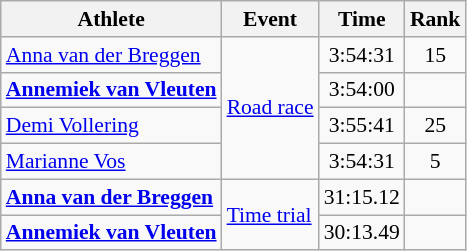<table class="wikitable" style="font-size:90%">
<tr>
<th>Athlete</th>
<th>Event</th>
<th>Time</th>
<th>Rank</th>
</tr>
<tr align=center>
<td align=left><a href='#'>Anna van der Breggen</a></td>
<td align=left rowspan=4><a href='#'>Road race</a></td>
<td>3:54:31</td>
<td>15</td>
</tr>
<tr align=center>
<td align=left><strong><a href='#'>Annemiek van Vleuten</a></strong></td>
<td>3:54:00</td>
<td></td>
</tr>
<tr align=center>
<td align=left><a href='#'>Demi Vollering</a></td>
<td>3:55:41</td>
<td>25</td>
</tr>
<tr align=center>
<td align=left><a href='#'>Marianne Vos</a></td>
<td>3:54:31</td>
<td>5</td>
</tr>
<tr align=center>
<td align=left><strong><a href='#'>Anna van der Breggen</a></strong></td>
<td align=left rowspan=2><a href='#'>Time trial</a></td>
<td>31:15.12</td>
<td></td>
</tr>
<tr align=center>
<td align=left><strong><a href='#'>Annemiek van Vleuten</a></strong></td>
<td>30:13.49</td>
<td></td>
</tr>
</table>
